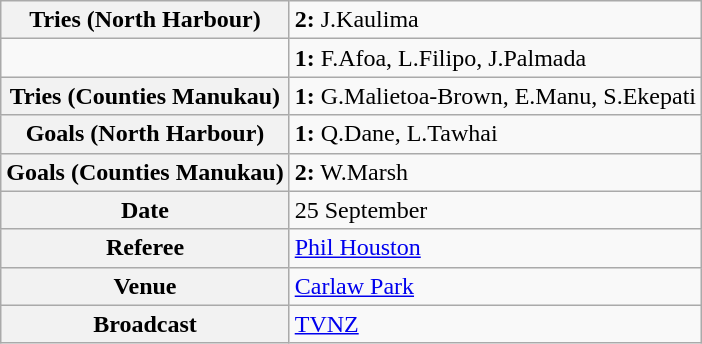<table class="wikitable">
<tr>
<th>Tries (North Harbour)</th>
<td><strong>2:</strong> J.Kaulima</td>
</tr>
<tr>
<td></td>
<td><strong>1:</strong> F.Afoa, L.Filipo, J.Palmada</td>
</tr>
<tr>
<th>Tries (Counties Manukau)</th>
<td><strong>1:</strong> G.Malietoa-Brown, E.Manu, S.Ekepati</td>
</tr>
<tr>
<th>Goals (North Harbour)</th>
<td><strong>1:</strong> Q.Dane, L.Tawhai</td>
</tr>
<tr>
<th>Goals (Counties Manukau)</th>
<td><strong>2:</strong> W.Marsh</td>
</tr>
<tr>
<th>Date</th>
<td>25 September</td>
</tr>
<tr>
<th>Referee</th>
<td><a href='#'>Phil Houston</a></td>
</tr>
<tr>
<th>Venue</th>
<td><a href='#'>Carlaw Park</a></td>
</tr>
<tr>
<th>Broadcast</th>
<td><a href='#'>TVNZ</a></td>
</tr>
</table>
